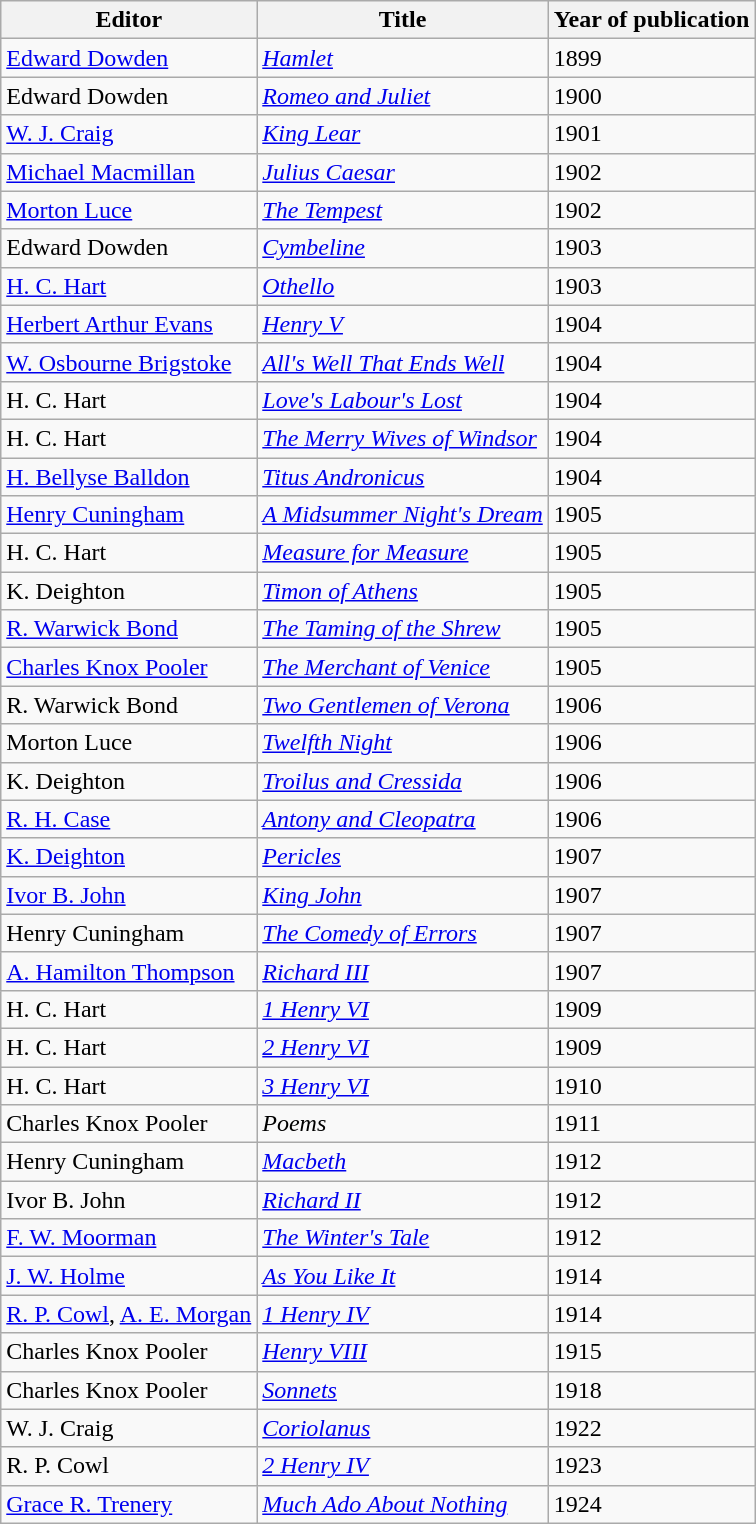<table class="wikitable sortable">
<tr>
<th>Editor</th>
<th>Title</th>
<th>Year of publication</th>
</tr>
<tr>
<td><a href='#'>Edward Dowden</a></td>
<td><em><a href='#'>Hamlet</a></em></td>
<td>1899</td>
</tr>
<tr>
<td>Edward Dowden</td>
<td><em><a href='#'>Romeo and Juliet</a></em></td>
<td>1900</td>
</tr>
<tr>
<td><a href='#'>W. J. Craig</a></td>
<td><em><a href='#'>King Lear</a></em></td>
<td>1901</td>
</tr>
<tr>
<td><a href='#'>Michael Macmillan</a></td>
<td><em><a href='#'>Julius Caesar</a></em></td>
<td>1902</td>
</tr>
<tr>
<td><a href='#'>Morton Luce</a></td>
<td><em><a href='#'>The Tempest</a></em></td>
<td>1902</td>
</tr>
<tr>
<td>Edward Dowden</td>
<td><em><a href='#'>Cymbeline</a></em></td>
<td>1903</td>
</tr>
<tr>
<td><a href='#'>H. C. Hart</a></td>
<td><em><a href='#'>Othello</a></em></td>
<td>1903</td>
</tr>
<tr>
<td><a href='#'>Herbert Arthur Evans</a></td>
<td><em><a href='#'>Henry V</a></em></td>
<td>1904</td>
</tr>
<tr>
<td><a href='#'>W. Osbourne Brigstoke</a></td>
<td><em><a href='#'>All's Well That Ends Well</a></em></td>
<td>1904</td>
</tr>
<tr>
<td>H. C. Hart</td>
<td><em><a href='#'>Love's Labour's Lost</a></em></td>
<td>1904</td>
</tr>
<tr>
<td>H. C. Hart</td>
<td><em><a href='#'>The Merry Wives of Windsor</a></em></td>
<td>1904</td>
</tr>
<tr>
<td><a href='#'>H. Bellyse Balldon</a></td>
<td><em><a href='#'>Titus Andronicus</a></em></td>
<td>1904</td>
</tr>
<tr>
<td><a href='#'>Henry Cuningham</a></td>
<td><em><a href='#'>A Midsummer Night's Dream</a></em></td>
<td>1905</td>
</tr>
<tr>
<td>H. C. Hart</td>
<td><em><a href='#'>Measure for Measure</a></em></td>
<td>1905</td>
</tr>
<tr>
<td>K. Deighton</td>
<td><em><a href='#'>Timon of Athens</a></em></td>
<td>1905</td>
</tr>
<tr>
<td><a href='#'>R. Warwick Bond</a></td>
<td><em><a href='#'>The Taming of the Shrew</a></em></td>
<td>1905</td>
</tr>
<tr>
<td><a href='#'>Charles Knox Pooler</a></td>
<td><em><a href='#'>The Merchant of Venice</a></em></td>
<td>1905</td>
</tr>
<tr>
<td>R. Warwick Bond</td>
<td><em><a href='#'>Two Gentlemen of Verona</a></em></td>
<td>1906</td>
</tr>
<tr>
<td>Morton Luce</td>
<td><em><a href='#'>Twelfth Night</a></em></td>
<td>1906</td>
</tr>
<tr>
<td>K. Deighton</td>
<td><em><a href='#'>Troilus and Cressida</a></em></td>
<td>1906</td>
</tr>
<tr>
<td><a href='#'>R. H. Case</a></td>
<td><em><a href='#'>Antony and Cleopatra</a></em></td>
<td>1906</td>
</tr>
<tr>
<td><a href='#'>K. Deighton</a></td>
<td><em><a href='#'>Pericles</a></em></td>
<td>1907</td>
</tr>
<tr>
<td><a href='#'>Ivor B. John</a></td>
<td><em><a href='#'>King John</a></em></td>
<td>1907</td>
</tr>
<tr>
<td>Henry Cuningham</td>
<td><em><a href='#'>The Comedy of Errors</a></em></td>
<td>1907</td>
</tr>
<tr>
<td><a href='#'>A. Hamilton Thompson</a></td>
<td><em><a href='#'>Richard III</a></em></td>
<td>1907</td>
</tr>
<tr>
<td>H. C. Hart</td>
<td><em><a href='#'>1 Henry VI</a></em></td>
<td>1909</td>
</tr>
<tr>
<td>H. C. Hart</td>
<td><em><a href='#'>2 Henry VI</a></em></td>
<td>1909</td>
</tr>
<tr>
<td>H. C. Hart</td>
<td><em><a href='#'>3 Henry VI</a></em></td>
<td>1910</td>
</tr>
<tr>
<td>Charles Knox Pooler</td>
<td><em>Poems</em></td>
<td>1911</td>
</tr>
<tr>
<td>Henry Cuningham</td>
<td><em><a href='#'>Macbeth</a></em></td>
<td>1912</td>
</tr>
<tr>
<td>Ivor B. John</td>
<td><em><a href='#'>Richard II</a></em></td>
<td>1912</td>
</tr>
<tr>
<td><a href='#'>F. W. Moorman</a></td>
<td><em><a href='#'>The Winter's Tale</a></em></td>
<td>1912</td>
</tr>
<tr>
<td><a href='#'>J. W. Holme</a></td>
<td><em><a href='#'>As You Like It</a></em></td>
<td>1914</td>
</tr>
<tr>
<td><a href='#'>R. P. Cowl</a>, <a href='#'>A. E. Morgan</a></td>
<td><em><a href='#'>1 Henry IV</a></em></td>
<td>1914</td>
</tr>
<tr>
<td>Charles Knox Pooler</td>
<td><em><a href='#'>Henry VIII</a></em></td>
<td>1915</td>
</tr>
<tr>
<td>Charles Knox Pooler</td>
<td><em><a href='#'>Sonnets</a></em></td>
<td>1918</td>
</tr>
<tr>
<td>W. J. Craig</td>
<td><em><a href='#'>Coriolanus</a></em></td>
<td>1922</td>
</tr>
<tr>
<td>R. P. Cowl</td>
<td><em><a href='#'>2 Henry IV</a></em></td>
<td>1923</td>
</tr>
<tr>
<td><a href='#'>Grace R. Trenery</a></td>
<td><em><a href='#'>Much Ado About Nothing</a></em></td>
<td>1924</td>
</tr>
</table>
